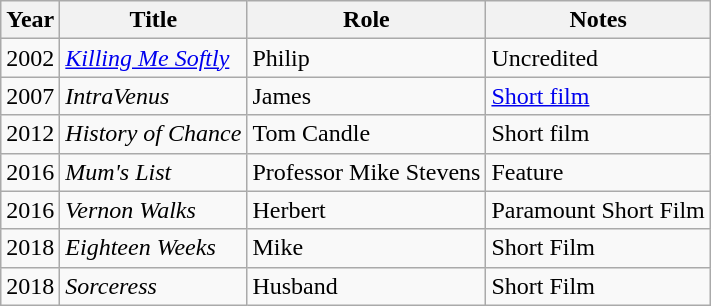<table class="wikitable">
<tr>
<th>Year</th>
<th>Title</th>
<th>Role</th>
<th>Notes</th>
</tr>
<tr>
<td rowspan="1">2002</td>
<td><em><a href='#'>Killing Me Softly</a></em></td>
<td>Philip</td>
<td>Uncredited</td>
</tr>
<tr>
<td rowspan="1">2007</td>
<td><em>IntraVenus</em></td>
<td>James</td>
<td><a href='#'>Short film</a></td>
</tr>
<tr>
<td rowspan="1">2012</td>
<td><em>History of Chance</em></td>
<td>Tom Candle</td>
<td>Short film</td>
</tr>
<tr>
<td rowspan="1">2016</td>
<td><em>Mum's List</em></td>
<td>Professor Mike Stevens</td>
<td>Feature</td>
</tr>
<tr>
<td rowspan="1">2016</td>
<td><em>Vernon Walks</em></td>
<td>Herbert</td>
<td>Paramount Short Film</td>
</tr>
<tr>
<td rowspan="1">2018</td>
<td><em>Eighteen Weeks</em></td>
<td>Mike</td>
<td>Short Film</td>
</tr>
<tr>
<td rowspan="1">2018</td>
<td><em>Sorceress</em></td>
<td>Husband</td>
<td>Short Film</td>
</tr>
</table>
